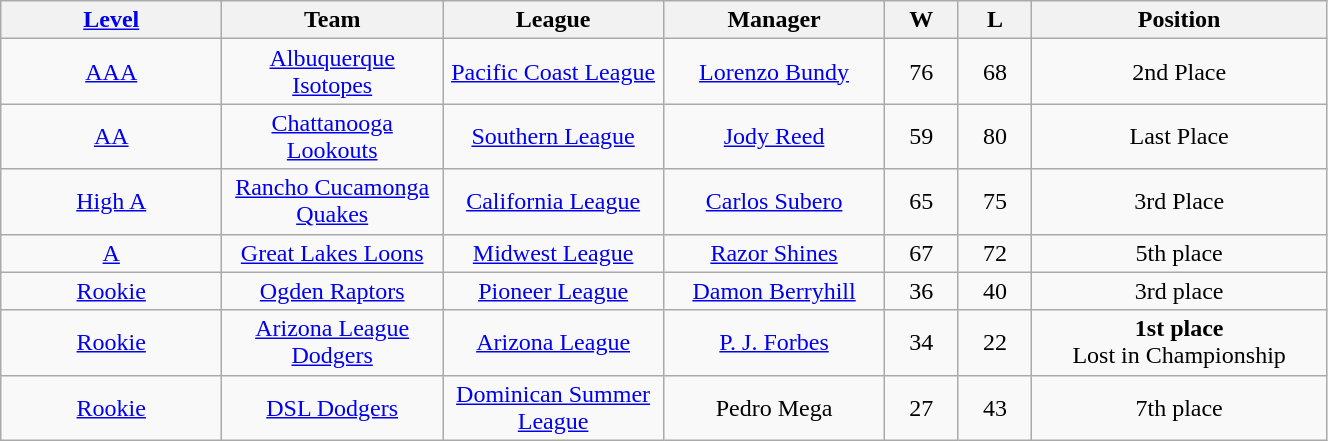<table class="wikitable" style="width:70%; text-align:center;">
<tr>
<th style="width:15%;"><a href='#'>Level</a></th>
<th style="width:15%;">Team</th>
<th style="width:15%;">League</th>
<th style="width:15%;">Manager</th>
<th style="width:5%;">W</th>
<th style="width:5%;">L</th>
<th style="width:20%;">Position</th>
</tr>
<tr>
<td><a href='#'>AAA</a></td>
<td><a href='#'>Albuquerque Isotopes</a></td>
<td><a href='#'>Pacific Coast League</a></td>
<td><a href='#'>Lorenzo Bundy</a></td>
<td>76</td>
<td>68</td>
<td>2nd Place</td>
</tr>
<tr>
<td><a href='#'>AA</a></td>
<td><a href='#'>Chattanooga Lookouts</a></td>
<td><a href='#'>Southern League</a></td>
<td><a href='#'>Jody Reed</a></td>
<td>59</td>
<td>80</td>
<td>Last Place</td>
</tr>
<tr>
<td><a href='#'>High A</a></td>
<td><a href='#'>Rancho Cucamonga Quakes</a></td>
<td><a href='#'>California League</a></td>
<td><a href='#'>Carlos Subero</a></td>
<td>65</td>
<td>75</td>
<td>3rd Place</td>
</tr>
<tr>
<td><a href='#'>A</a></td>
<td><a href='#'>Great Lakes Loons</a></td>
<td><a href='#'>Midwest League</a></td>
<td><a href='#'>Razor Shines</a></td>
<td>67</td>
<td>72</td>
<td>5th place</td>
</tr>
<tr>
<td><a href='#'>Rookie</a></td>
<td><a href='#'>Ogden Raptors</a></td>
<td><a href='#'>Pioneer League</a></td>
<td><a href='#'>Damon Berryhill</a></td>
<td>36</td>
<td>40</td>
<td>3rd place</td>
</tr>
<tr>
<td><a href='#'>Rookie</a></td>
<td><a href='#'>Arizona League Dodgers</a></td>
<td><a href='#'>Arizona League</a></td>
<td><a href='#'>P. J. Forbes</a></td>
<td>34</td>
<td>22</td>
<td><strong>1st place</strong> <br>Lost in Championship</td>
</tr>
<tr>
<td><a href='#'>Rookie</a></td>
<td><a href='#'>DSL Dodgers</a></td>
<td><a href='#'>Dominican Summer League</a></td>
<td>Pedro Mega</td>
<td>27</td>
<td>43</td>
<td>7th place</td>
</tr>
</table>
